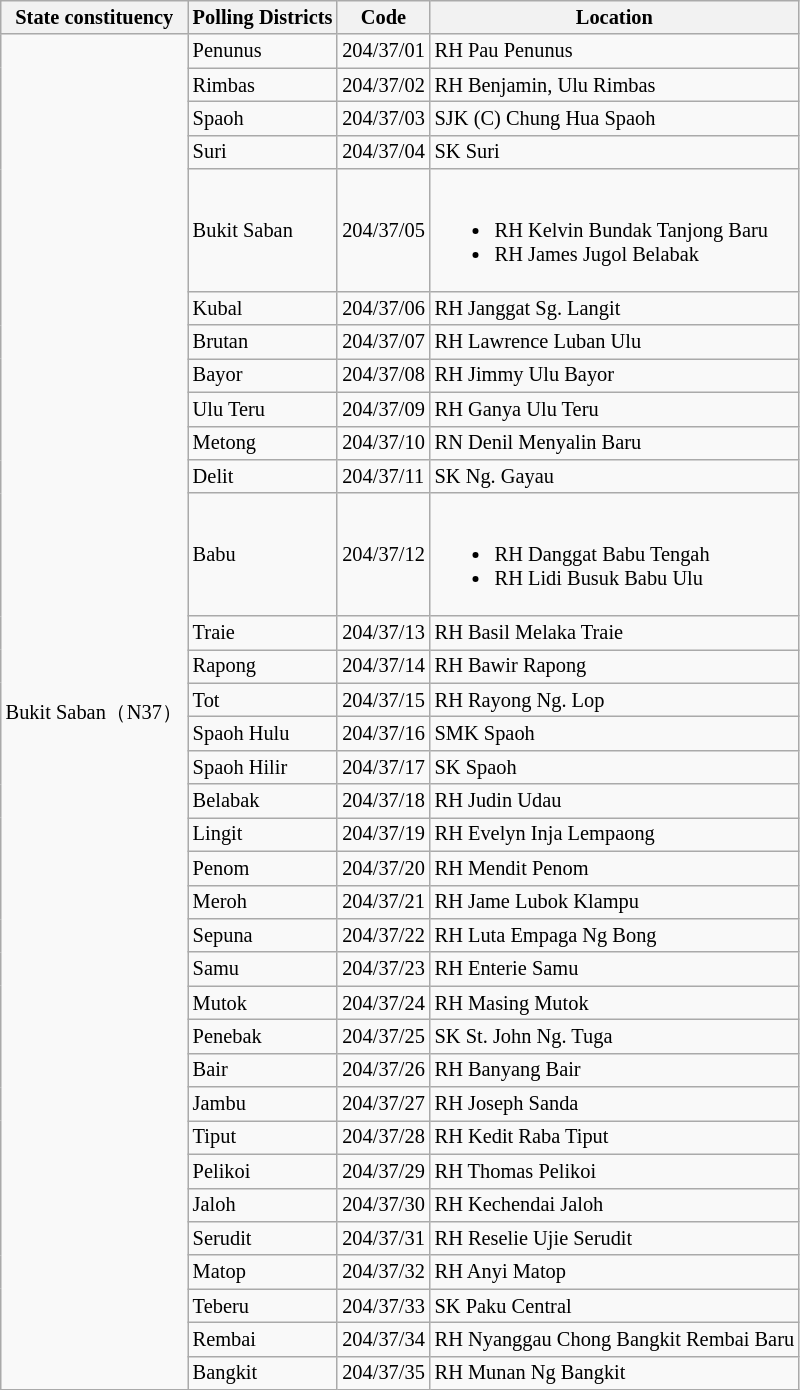<table class="wikitable sortable mw-collapsible" style="white-space:nowrap;font-size:85%">
<tr>
<th>State constituency</th>
<th>Polling Districts</th>
<th>Code</th>
<th>Location</th>
</tr>
<tr>
<td rowspan="35">Bukit Saban（N37）</td>
<td>Penunus</td>
<td>204/37/01</td>
<td>RH Pau Penunus</td>
</tr>
<tr>
<td>Rimbas</td>
<td>204/37/02</td>
<td>RH Benjamin, Ulu Rimbas</td>
</tr>
<tr>
<td>Spaoh</td>
<td>204/37/03</td>
<td>SJK (C) Chung Hua Spaoh</td>
</tr>
<tr>
<td>Suri</td>
<td>204/37/04</td>
<td>SK Suri</td>
</tr>
<tr>
<td>Bukit Saban</td>
<td>204/37/05</td>
<td><br><ul><li>RH Kelvin Bundak Tanjong Baru</li><li>RH James Jugol Belabak</li></ul></td>
</tr>
<tr>
<td>Kubal</td>
<td>204/37/06</td>
<td>RH Janggat Sg. Langit</td>
</tr>
<tr>
<td>Brutan</td>
<td>204/37/07</td>
<td>RH Lawrence Luban Ulu</td>
</tr>
<tr>
<td>Bayor</td>
<td>204/37/08</td>
<td>RH Jimmy Ulu Bayor</td>
</tr>
<tr>
<td>Ulu Teru</td>
<td>204/37/09</td>
<td>RH Ganya Ulu Teru</td>
</tr>
<tr>
<td>Metong</td>
<td>204/37/10</td>
<td>RN Denil Menyalin Baru</td>
</tr>
<tr>
<td>Delit</td>
<td>204/37/11</td>
<td>SK Ng. Gayau</td>
</tr>
<tr>
<td>Babu</td>
<td>204/37/12</td>
<td><br><ul><li>RH Danggat Babu Tengah</li><li>RH Lidi Busuk Babu Ulu</li></ul></td>
</tr>
<tr>
<td>Traie</td>
<td>204/37/13</td>
<td>RH Basil Melaka Traie</td>
</tr>
<tr>
<td>Rapong</td>
<td>204/37/14</td>
<td>RH Bawir Rapong</td>
</tr>
<tr>
<td>Tot</td>
<td>204/37/15</td>
<td>RH Rayong Ng. Lop</td>
</tr>
<tr>
<td>Spaoh Hulu</td>
<td>204/37/16</td>
<td>SMK Spaoh</td>
</tr>
<tr>
<td>Spaoh Hilir</td>
<td>204/37/17</td>
<td>SK Spaoh</td>
</tr>
<tr>
<td>Belabak</td>
<td>204/37/18</td>
<td>RH Judin Udau</td>
</tr>
<tr>
<td>Lingit</td>
<td>204/37/19</td>
<td>RH Evelyn Inja Lempaong</td>
</tr>
<tr>
<td>Penom</td>
<td>204/37/20</td>
<td>RH Mendit Penom</td>
</tr>
<tr>
<td>Meroh</td>
<td>204/37/21</td>
<td>RH Jame Lubok Klampu</td>
</tr>
<tr>
<td>Sepuna</td>
<td>204/37/22</td>
<td>RH Luta Empaga Ng Bong</td>
</tr>
<tr>
<td>Samu</td>
<td>204/37/23</td>
<td>RH Enterie Samu</td>
</tr>
<tr>
<td>Mutok</td>
<td>204/37/24</td>
<td>RH Masing Mutok</td>
</tr>
<tr>
<td>Penebak</td>
<td>204/37/25</td>
<td>SK St. John Ng. Tuga</td>
</tr>
<tr>
<td>Bair</td>
<td>204/37/26</td>
<td>RH Banyang Bair</td>
</tr>
<tr>
<td>Jambu</td>
<td>204/37/27</td>
<td>RH Joseph Sanda</td>
</tr>
<tr>
<td>Tiput</td>
<td>204/37/28</td>
<td>RH Kedit Raba Tiput</td>
</tr>
<tr>
<td>Pelikoi</td>
<td>204/37/29</td>
<td>RH Thomas Pelikoi</td>
</tr>
<tr>
<td>Jaloh</td>
<td>204/37/30</td>
<td>RH Kechendai Jaloh</td>
</tr>
<tr>
<td>Serudit</td>
<td>204/37/31</td>
<td>RH Reselie Ujie Serudit</td>
</tr>
<tr>
<td>Matop</td>
<td>204/37/32</td>
<td>RH Anyi Matop</td>
</tr>
<tr>
<td>Teberu</td>
<td>204/37/33</td>
<td>SK Paku Central</td>
</tr>
<tr>
<td>Rembai</td>
<td>204/37/34</td>
<td>RH Nyanggau Chong Bangkit Rembai Baru</td>
</tr>
<tr>
<td>Bangkit</td>
<td>204/37/35</td>
<td>RH Munan Ng Bangkit</td>
</tr>
</table>
